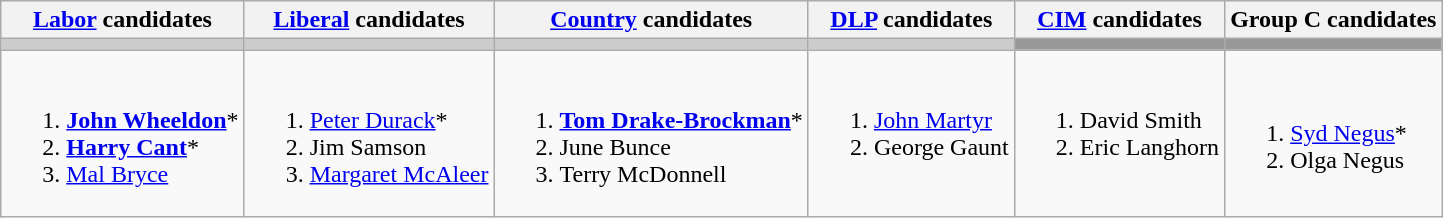<table class="wikitable">
<tr>
<th><a href='#'>Labor</a> candidates</th>
<th><a href='#'>Liberal</a> candidates</th>
<th><a href='#'>Country</a> candidates</th>
<th><a href='#'>DLP</a> candidates</th>
<th><a href='#'>CIM</a> candidates</th>
<th>Group C candidates</th>
</tr>
<tr bgcolor="#cccccc">
<td></td>
<td></td>
<td></td>
<td></td>
<td bgcolor="#999999"></td>
<td bgcolor="#999999"></td>
</tr>
<tr>
<td><br><ol><li><strong><a href='#'>John Wheeldon</a></strong>*</li><li><strong><a href='#'>Harry Cant</a></strong>*</li><li><a href='#'>Mal Bryce</a></li></ol></td>
<td><br><ol><li><a href='#'>Peter Durack</a>*</li><li>Jim Samson</li><li><a href='#'>Margaret McAleer</a></li></ol></td>
<td><br><ol><li><strong><a href='#'>Tom Drake-Brockman</a></strong>*</li><li>June Bunce</li><li>Terry McDonnell</li></ol></td>
<td valign=top><br><ol><li><a href='#'>John Martyr</a></li><li>George Gaunt</li></ol></td>
<td valign=top><br><ol><li>David Smith</li><li>Eric Langhorn</li></ol></td>
<td><br><ol><li><a href='#'>Syd Negus</a>*</li><li>Olga Negus</li></ol></td>
</tr>
</table>
